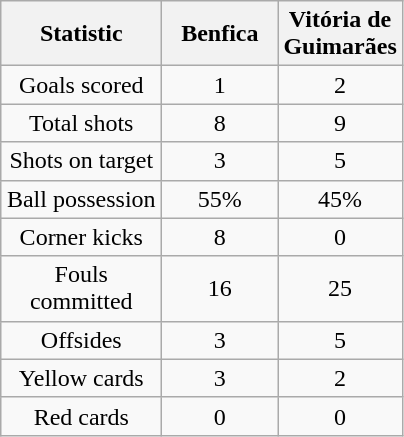<table class="wikitable" style="text-align:center">
<tr>
<th scope=col width=100>Statistic</th>
<th scope=col width=70>Benfica</th>
<th scope=col width=70>Vitória de Guimarães</th>
</tr>
<tr>
<td>Goals scored</td>
<td>1</td>
<td>2</td>
</tr>
<tr>
<td>Total shots</td>
<td>8</td>
<td>9</td>
</tr>
<tr>
<td>Shots on target</td>
<td>3</td>
<td>5</td>
</tr>
<tr>
<td>Ball possession</td>
<td>55%</td>
<td>45%</td>
</tr>
<tr>
<td>Corner kicks</td>
<td>8</td>
<td>0</td>
</tr>
<tr>
<td>Fouls committed</td>
<td>16</td>
<td>25</td>
</tr>
<tr>
<td>Offsides</td>
<td>3</td>
<td>5</td>
</tr>
<tr>
<td>Yellow cards</td>
<td>3</td>
<td>2</td>
</tr>
<tr>
<td>Red cards</td>
<td>0</td>
<td>0</td>
</tr>
</table>
